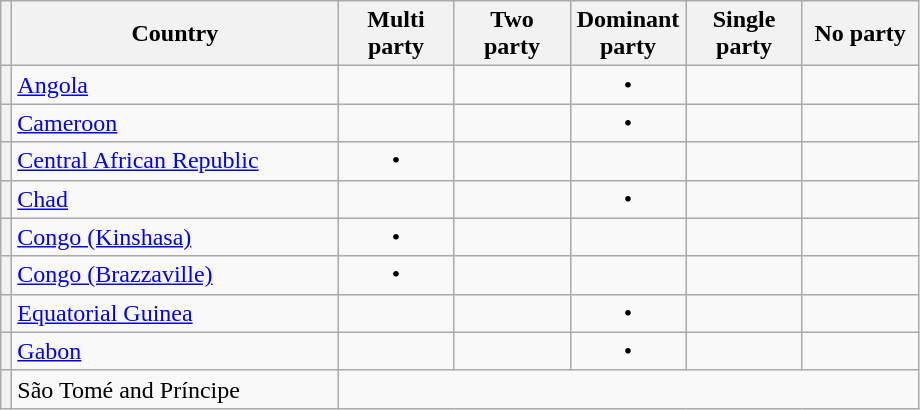<table class="wikitable" style="text-align:center">
<tr>
<th></th>
<th width="210">Country</th>
<th width="70">Multi party</th>
<th width="70">Two party</th>
<th width="70">Dominant party</th>
<th width="70">Single party</th>
<th width="70">No party</th>
</tr>
<tr>
<th></th>
<td style="text-align:left"><a href='#'>Angola</a></td>
<td></td>
<td></td>
<td>•</td>
<td></td>
<td></td>
</tr>
<tr>
<th></th>
<td style="text-align:left"><a href='#'>Cameroon</a></td>
<td></td>
<td></td>
<td>•</td>
<td></td>
<td></td>
</tr>
<tr>
<th></th>
<td style="text-align:left"><a href='#'>Central African Republic</a></td>
<td>•</td>
<td></td>
<td></td>
<td></td>
<td></td>
</tr>
<tr>
<th></th>
<td style="text-align:left"><a href='#'>Chad</a></td>
<td></td>
<td></td>
<td>•</td>
<td></td>
<td></td>
</tr>
<tr>
<th></th>
<td style="text-align:left"><a href='#'>Congo (Kinshasa)</a></td>
<td>•</td>
<td></td>
<td></td>
<td></td>
<td></td>
</tr>
<tr>
<th></th>
<td style="text-align:left"><a href='#'>Congo (Brazzaville)</a></td>
<td>•</td>
<td></td>
<td></td>
<td></td>
<td></td>
</tr>
<tr>
<th></th>
<td style="text-align:left"><a href='#'>Equatorial Guinea</a></td>
<td></td>
<td></td>
<td>•</td>
<td></td>
<td></td>
</tr>
<tr>
<th></th>
<td style="text-align:left"><a href='#'>Gabon</a></td>
<td></td>
<td></td>
<td>•</td>
<td></td>
<td></td>
</tr>
<tr>
<th></th>
<td style="text-align:left">São Tomé and Príncipe</td>
</tr>
</table>
